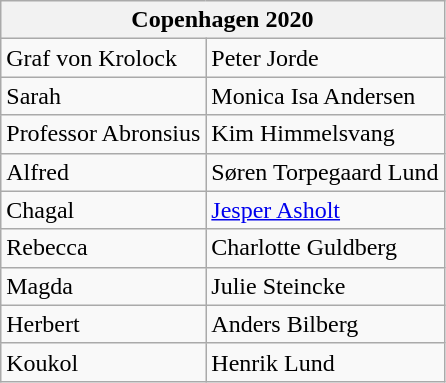<table class="wikitable">
<tr>
<th colspan="2"><strong>Copenhagen 2020</strong></th>
</tr>
<tr>
<td>Graf von Krolock</td>
<td>Peter Jorde</td>
</tr>
<tr>
<td>Sarah</td>
<td>Monica Isa Andersen</td>
</tr>
<tr>
<td>Professor Abronsius</td>
<td>Kim Himmelsvang</td>
</tr>
<tr>
<td>Alfred</td>
<td>Søren Torpegaard Lund</td>
</tr>
<tr>
<td>Chagal</td>
<td><a href='#'>Jesper Asholt</a></td>
</tr>
<tr>
<td>Rebecca</td>
<td>Charlotte Guldberg</td>
</tr>
<tr>
<td>Magda</td>
<td>Julie Steincke</td>
</tr>
<tr>
<td>Herbert</td>
<td>Anders Bilberg</td>
</tr>
<tr>
<td>Koukol</td>
<td>Henrik Lund</td>
</tr>
</table>
